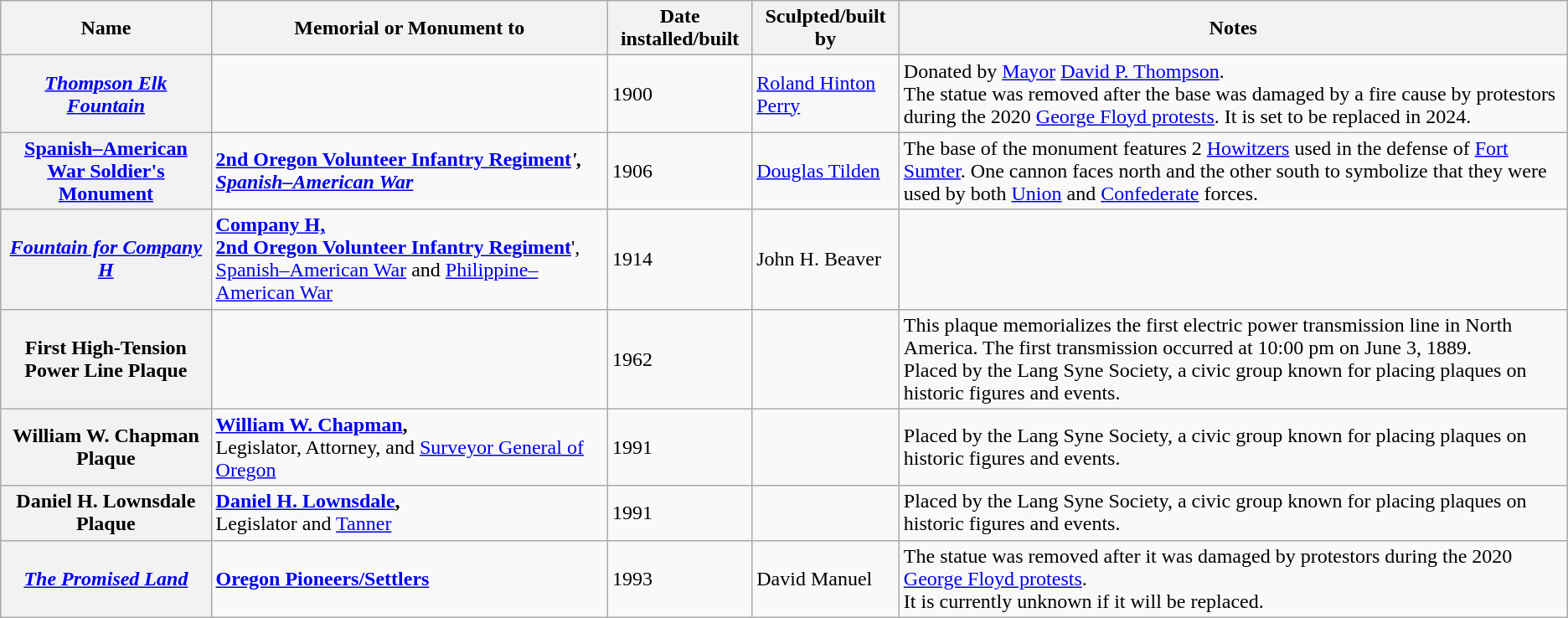<table class="wikitable sortable">
<tr>
<th scope="col">Name</th>
<th scope="col">Memorial or Monument to</th>
<th scope="col">Date installed/built</th>
<th>Sculpted/built by</th>
<th>Notes</th>
</tr>
<tr>
<th><em><a href='#'>Thompson Elk Fountain</a></em><br></th>
<td></td>
<td>1900</td>
<td><a href='#'>Roland Hinton Perry</a></td>
<td>Donated by <a href='#'>Mayor</a> <a href='#'>David P. Thompson</a>.<br>The statue was removed after the base was damaged by a fire cause by protestors during the 2020 <a href='#'>George Floyd protests</a>. It is set to be replaced in 2024.</td>
</tr>
<tr>
<th><a href='#'>Spanish–American War Soldier's Monument</a><br></th>
<td><strong><a href='#'>2nd Oregon Volunteer Infantry Regiment</a><strong><em>',</strong> <a href='#'>Spanish–American War</a></td>
<td>1906</td>
<td><a href='#'>Douglas Tilden</a></td>
<td>The base of the monument features 2 <a href='#'>Howitzers</a> used in the defense of <a href='#'>Fort Sumter</a>. One cannon faces north and the other south to symbolize that they were used by both <a href='#'>Union</a> and <a href='#'>Confederate</a> forces.</td>
</tr>
<tr>
<th><em><a href='#'>Fountain for Company H</a></em><br></th>
<td><a href='#'><strong>Company H,</strong></a><br><strong><a href='#'>2nd Oregon Volunteer Infantry Regiment</a></em></strong>',</strong> <a href='#'>Spanish–American War</a> and <a href='#'>Philippine–American War</a></td>
<td>1914</td>
<td>John H. Beaver</td>
<td></td>
</tr>
<tr>
<th>First High-Tension Power Line Plaque<br></th>
<td></td>
<td>1962</td>
<td></td>
<td>This plaque memorializes the first electric power transmission line in North America. The first transmission occurred at 10:00 pm on June 3, 1889.<br>Placed by the Lang Syne Society, a civic group known for placing plaques on historic figures and events.</td>
</tr>
<tr>
<th><strong>William W. Chapman Plaque</strong></th>
<td><strong><a href='#'>William W. Chapman</a>,</strong><br>Legislator, Attorney, and <a href='#'>Surveyor General of Oregon</a></td>
<td>1991</td>
<td></td>
<td>Placed by the Lang Syne Society, a civic group known for placing plaques on historic figures and events.</td>
</tr>
<tr>
<th>Daniel H. Lownsdale Plaque<br></th>
<td><strong><a href='#'>Daniel H. Lownsdale</a>,</strong><br>Legislator and <a href='#'>Tanner</a></td>
<td>1991</td>
<td></td>
<td>Placed by the Lang Syne Society, a civic group known for placing plaques on historic figures and events.</td>
</tr>
<tr>
<th><a href='#'><em>The Promised Land</em></a></th>
<td><a href='#'><strong>Oregon Pioneers/Settlers</strong></a></td>
<td>1993</td>
<td>David Manuel</td>
<td>The statue was removed after it was damaged by protestors during the 2020 <a href='#'>George Floyd protests</a>.<br>It is currently unknown if it will be replaced.</td>
</tr>
</table>
